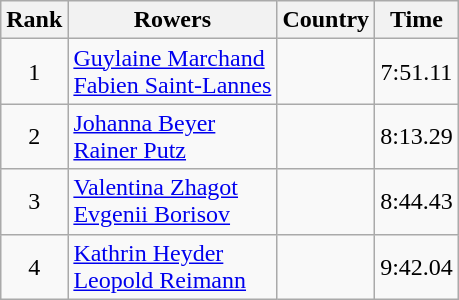<table class="wikitable" style="text-align:center">
<tr>
<th>Rank</th>
<th>Rowers</th>
<th>Country</th>
<th>Time</th>
</tr>
<tr>
<td>1</td>
<td align="left"><a href='#'>Guylaine Marchand</a><br><a href='#'>Fabien Saint-Lannes</a></td>
<td align="left"></td>
<td>7:51.11</td>
</tr>
<tr>
<td>2</td>
<td align="left"><a href='#'>Johanna Beyer</a><br><a href='#'>Rainer Putz</a></td>
<td align="left"></td>
<td>8:13.29</td>
</tr>
<tr>
<td>3</td>
<td align="left"><a href='#'>Valentina Zhagot</a><br><a href='#'>Evgenii Borisov</a></td>
<td align="left"></td>
<td>8:44.43</td>
</tr>
<tr>
<td>4</td>
<td align="left"><a href='#'>Kathrin Heyder</a><br><a href='#'>Leopold Reimann</a></td>
<td align="left"></td>
<td>9:42.04</td>
</tr>
</table>
